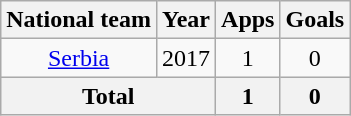<table class="wikitable" style="text-align:center">
<tr>
<th>National team</th>
<th>Year</th>
<th>Apps</th>
<th>Goals</th>
</tr>
<tr>
<td style="vertical-align:center"><a href='#'>Serbia</a></td>
<td>2017</td>
<td>1</td>
<td>0</td>
</tr>
<tr>
<th colspan="2">Total</th>
<th>1</th>
<th>0</th>
</tr>
</table>
